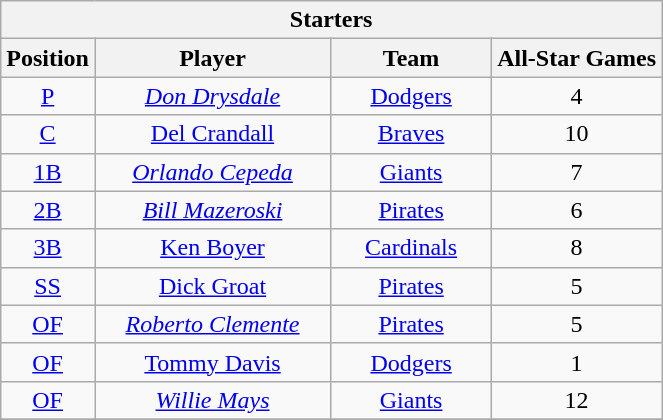<table class="wikitable" style="font-size: 100%; text-align:right;">
<tr>
<th colspan="4">Starters</th>
</tr>
<tr>
<th>Position</th>
<th width="150">Player</th>
<th width="100">Team</th>
<th>All-Star Games</th>
</tr>
<tr>
<td align="center"><a href='#'>P</a></td>
<td align="center"><em><a href='#'>Don Drysdale</a></em></td>
<td align="center"><a href='#'>Dodgers</a></td>
<td align="center">4</td>
</tr>
<tr>
<td align="center"><a href='#'>C</a></td>
<td align="center"><a href='#'>Del Crandall</a></td>
<td align="center"><a href='#'>Braves</a></td>
<td align="center">10</td>
</tr>
<tr>
<td align="center"><a href='#'>1B</a></td>
<td align="center"><em><a href='#'>Orlando Cepeda</a></em></td>
<td align="center"><a href='#'>Giants</a></td>
<td align="center">7</td>
</tr>
<tr>
<td align="center"><a href='#'>2B</a></td>
<td align="center"><em><a href='#'>Bill Mazeroski</a></em></td>
<td align="center"><a href='#'>Pirates</a></td>
<td align="center">6</td>
</tr>
<tr>
<td align="center"><a href='#'>3B</a></td>
<td align="center"><a href='#'>Ken Boyer</a></td>
<td align="center"><a href='#'>Cardinals</a></td>
<td align="center">8</td>
</tr>
<tr>
<td align="center"><a href='#'>SS</a></td>
<td align="center"><a href='#'>Dick Groat</a></td>
<td align="center"><a href='#'>Pirates</a></td>
<td align="center">5</td>
</tr>
<tr>
<td align="center"><a href='#'>OF</a></td>
<td align="center"><em><a href='#'>Roberto Clemente</a></em></td>
<td align="center"><a href='#'>Pirates</a></td>
<td align="center">5</td>
</tr>
<tr>
<td align="center"><a href='#'>OF</a></td>
<td align="center"><a href='#'>Tommy Davis</a></td>
<td align="center"><a href='#'>Dodgers</a></td>
<td align="center">1</td>
</tr>
<tr>
<td align="center"><a href='#'>OF</a></td>
<td align="center"><em><a href='#'>Willie Mays</a></em></td>
<td align="center"><a href='#'>Giants</a></td>
<td align="center">12</td>
</tr>
<tr>
</tr>
</table>
